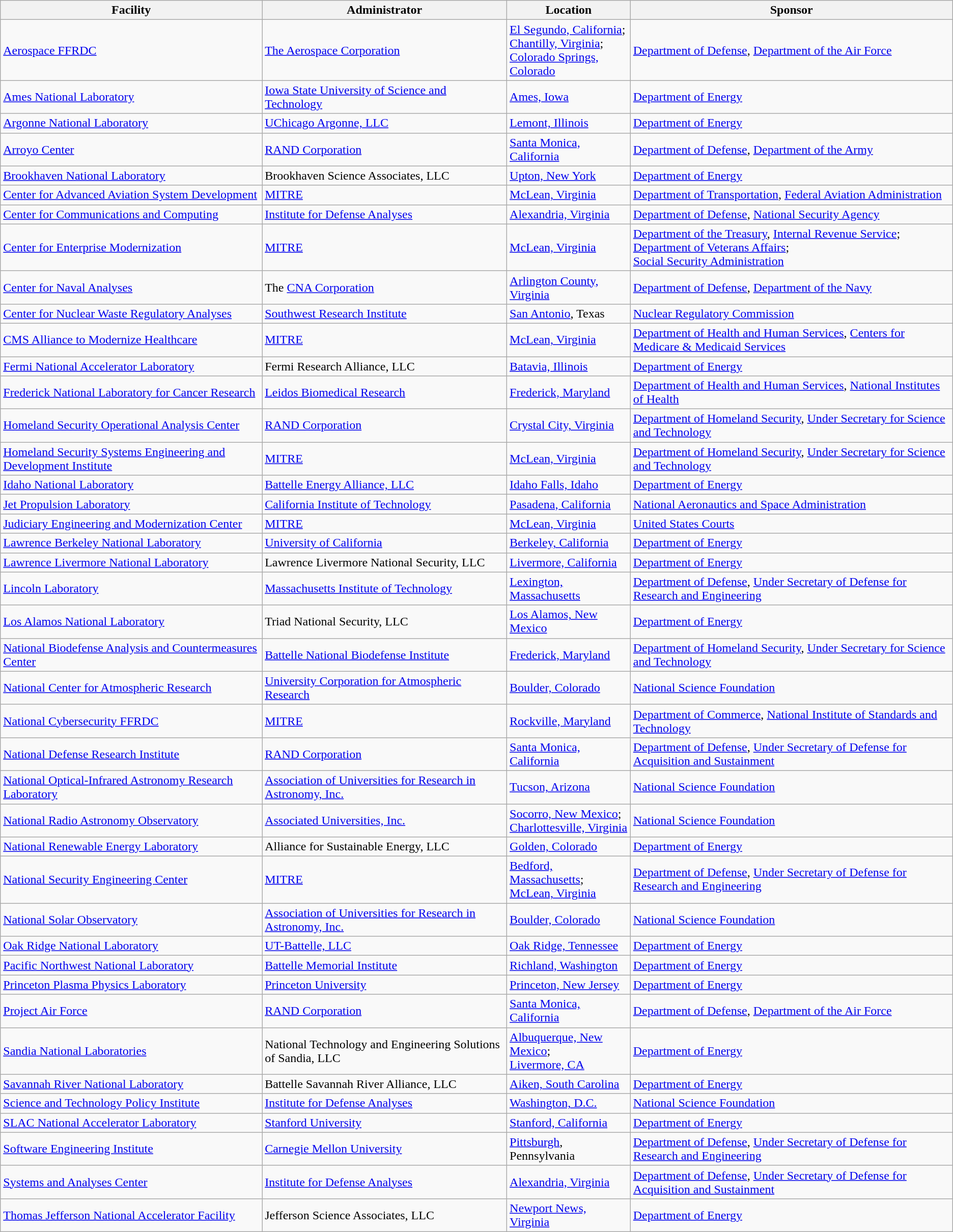<table class="wikitable sortable">
<tr>
<th>Facility</th>
<th>Administrator</th>
<th>Location</th>
<th>Sponsor</th>
</tr>
<tr>
<td><a href='#'>Aerospace FFRDC</a></td>
<td><a href='#'>The Aerospace Corporation</a></td>
<td><a href='#'>El Segundo, California</a>;<br><a href='#'>Chantilly, Virginia</a>;<br><a href='#'>Colorado Springs, Colorado</a></td>
<td><a href='#'>Department of Defense</a>, <a href='#'>Department of the Air Force</a></td>
</tr>
<tr>
<td><a href='#'>Ames National Laboratory</a></td>
<td><a href='#'>Iowa State University of Science and Technology</a></td>
<td><a href='#'>Ames, Iowa</a></td>
<td><a href='#'>Department of Energy</a></td>
</tr>
<tr>
<td><a href='#'>Argonne National Laboratory</a></td>
<td><a href='#'>UChicago Argonne, LLC</a></td>
<td><a href='#'>Lemont, Illinois</a></td>
<td><a href='#'>Department of Energy</a></td>
</tr>
<tr>
<td><a href='#'>Arroyo Center</a></td>
<td><a href='#'>RAND Corporation</a></td>
<td><a href='#'>Santa Monica, California</a></td>
<td><a href='#'>Department of Defense</a>, <a href='#'>Department of the Army</a></td>
</tr>
<tr>
<td><a href='#'>Brookhaven National Laboratory</a></td>
<td>Brookhaven Science Associates, LLC</td>
<td><a href='#'>Upton, New York</a></td>
<td><a href='#'>Department of Energy</a></td>
</tr>
<tr>
<td><a href='#'>Center for Advanced Aviation System Development</a></td>
<td><a href='#'>MITRE</a></td>
<td><a href='#'>McLean, Virginia</a></td>
<td><a href='#'>Department of Transportation</a>, <a href='#'>Federal Aviation Administration</a></td>
</tr>
<tr>
<td><a href='#'>Center for Communications and Computing</a></td>
<td><a href='#'>Institute for Defense Analyses</a></td>
<td><a href='#'>Alexandria, Virginia</a></td>
<td><a href='#'>Department of Defense</a>, <a href='#'>National Security Agency</a></td>
</tr>
<tr>
<td><a href='#'>Center for Enterprise Modernization</a></td>
<td><a href='#'>MITRE</a></td>
<td><a href='#'>McLean, Virginia</a></td>
<td><a href='#'>Department of the Treasury</a>, <a href='#'>Internal Revenue Service</a>;<br><a href='#'>Department of Veterans Affairs</a>;<br><a href='#'>Social Security Administration</a></td>
</tr>
<tr>
<td><a href='#'>Center for Naval Analyses</a></td>
<td>The <a href='#'>CNA Corporation</a></td>
<td><a href='#'>Arlington County, Virginia</a></td>
<td><a href='#'>Department of Defense</a>, <a href='#'>Department of the Navy</a></td>
</tr>
<tr>
<td><a href='#'>Center for Nuclear Waste Regulatory Analyses</a></td>
<td><a href='#'>Southwest Research Institute</a></td>
<td><a href='#'>San Antonio</a>, Texas</td>
<td><a href='#'>Nuclear Regulatory Commission</a></td>
</tr>
<tr>
<td><a href='#'>CMS Alliance to Modernize Healthcare</a></td>
<td><a href='#'>MITRE</a></td>
<td><a href='#'>McLean, Virginia</a></td>
<td><a href='#'>Department of Health and Human Services</a>, <a href='#'>Centers for Medicare & Medicaid Services</a></td>
</tr>
<tr>
<td><a href='#'>Fermi National Accelerator Laboratory</a></td>
<td>Fermi Research Alliance, LLC</td>
<td><a href='#'>Batavia, Illinois</a></td>
<td><a href='#'>Department of Energy</a></td>
</tr>
<tr>
<td><a href='#'>Frederick National Laboratory for Cancer Research</a></td>
<td><a href='#'>Leidos Biomedical Research</a></td>
<td><a href='#'>Frederick, Maryland</a></td>
<td><a href='#'>Department of Health and Human Services</a>, <a href='#'>National Institutes of Health</a></td>
</tr>
<tr>
<td><a href='#'>Homeland Security Operational Analysis Center</a></td>
<td><a href='#'>RAND Corporation</a></td>
<td><a href='#'>Crystal City, Virginia</a></td>
<td><a href='#'>Department of Homeland Security</a>, <a href='#'>Under Secretary for Science and Technology</a></td>
</tr>
<tr>
<td><a href='#'>Homeland Security Systems Engineering and Development Institute</a></td>
<td><a href='#'>MITRE</a></td>
<td><a href='#'>McLean, Virginia</a></td>
<td><a href='#'>Department of Homeland Security</a>, <a href='#'>Under Secretary for Science and Technology</a></td>
</tr>
<tr>
<td><a href='#'>Idaho National Laboratory</a></td>
<td><a href='#'>Battelle Energy Alliance, LLC</a></td>
<td><a href='#'>Idaho Falls, Idaho</a></td>
<td><a href='#'>Department of Energy</a></td>
</tr>
<tr>
<td><a href='#'>Jet Propulsion Laboratory</a></td>
<td><a href='#'>California Institute of Technology</a></td>
<td><a href='#'>Pasadena, California</a></td>
<td><a href='#'>National Aeronautics and Space Administration</a></td>
</tr>
<tr>
<td><a href='#'>Judiciary Engineering and Modernization Center</a></td>
<td><a href='#'>MITRE</a></td>
<td><a href='#'>McLean, Virginia</a></td>
<td><a href='#'>United States Courts</a></td>
</tr>
<tr>
<td><a href='#'>Lawrence Berkeley National Laboratory</a></td>
<td><a href='#'>University of California</a></td>
<td><a href='#'>Berkeley, California</a></td>
<td><a href='#'>Department of Energy</a></td>
</tr>
<tr>
<td><a href='#'>Lawrence Livermore National Laboratory</a></td>
<td>Lawrence Livermore National Security, LLC</td>
<td><a href='#'>Livermore, California</a></td>
<td><a href='#'>Department of Energy</a></td>
</tr>
<tr>
<td><a href='#'>Lincoln Laboratory</a></td>
<td><a href='#'>Massachusetts Institute of Technology</a></td>
<td><a href='#'>Lexington, Massachusetts</a></td>
<td><a href='#'>Department of Defense</a>, <a href='#'>Under Secretary of Defense for Research and Engineering</a></td>
</tr>
<tr>
<td><a href='#'>Los Alamos National Laboratory</a></td>
<td>Triad National Security, LLC</td>
<td><a href='#'>Los Alamos, New Mexico</a></td>
<td><a href='#'>Department of Energy</a></td>
</tr>
<tr>
<td><a href='#'>National Biodefense Analysis and Countermeasures Center</a></td>
<td><a href='#'>Battelle National Biodefense Institute</a></td>
<td><a href='#'>Frederick, Maryland</a></td>
<td><a href='#'>Department of Homeland Security</a>, <a href='#'>Under Secretary for Science and Technology</a></td>
</tr>
<tr>
<td><a href='#'>National Center for Atmospheric Research</a></td>
<td><a href='#'>University Corporation for Atmospheric Research</a></td>
<td><a href='#'>Boulder, Colorado</a></td>
<td><a href='#'>National Science Foundation</a></td>
</tr>
<tr>
<td><a href='#'>National Cybersecurity FFRDC</a></td>
<td><a href='#'>MITRE</a></td>
<td><a href='#'>Rockville, Maryland</a></td>
<td><a href='#'>Department of Commerce</a>, <a href='#'>National Institute of Standards and Technology</a></td>
</tr>
<tr>
<td><a href='#'>National Defense Research Institute</a></td>
<td><a href='#'>RAND Corporation</a></td>
<td><a href='#'>Santa Monica, California</a></td>
<td><a href='#'>Department of Defense</a>, <a href='#'>Under Secretary of Defense for Acquisition and Sustainment</a></td>
</tr>
<tr>
<td><a href='#'>National Optical-Infrared Astronomy Research Laboratory</a></td>
<td><a href='#'>Association of Universities for Research in Astronomy, Inc.</a></td>
<td><a href='#'>Tucson, Arizona</a></td>
<td><a href='#'>National Science Foundation</a></td>
</tr>
<tr>
<td><a href='#'>National Radio Astronomy Observatory</a></td>
<td><a href='#'>Associated Universities, Inc.</a></td>
<td><a href='#'>Socorro, New Mexico</a>;<br><a href='#'>Charlottesville, Virginia</a></td>
<td><a href='#'>National Science Foundation</a></td>
</tr>
<tr>
<td><a href='#'>National Renewable Energy Laboratory</a></td>
<td>Alliance for Sustainable Energy, LLC</td>
<td><a href='#'>Golden, Colorado</a></td>
<td><a href='#'>Department of Energy</a></td>
</tr>
<tr>
<td><a href='#'>National Security Engineering Center</a></td>
<td><a href='#'>MITRE</a></td>
<td><a href='#'>Bedford, Massachusetts</a>;<br><a href='#'>McLean, Virginia</a></td>
<td><a href='#'>Department of Defense</a>, <a href='#'>Under Secretary of Defense for Research and Engineering</a></td>
</tr>
<tr>
<td><a href='#'>National Solar Observatory</a></td>
<td><a href='#'>Association of Universities for Research in Astronomy, Inc.</a></td>
<td><a href='#'>Boulder, Colorado</a></td>
<td><a href='#'>National Science Foundation</a></td>
</tr>
<tr>
<td><a href='#'>Oak Ridge National Laboratory</a></td>
<td><a href='#'>UT-Battelle, LLC</a></td>
<td><a href='#'>Oak Ridge, Tennessee</a></td>
<td><a href='#'>Department of Energy</a></td>
</tr>
<tr>
<td><a href='#'>Pacific Northwest National Laboratory</a></td>
<td><a href='#'>Battelle Memorial Institute</a></td>
<td><a href='#'>Richland, Washington</a></td>
<td><a href='#'>Department of Energy</a></td>
</tr>
<tr>
<td><a href='#'>Princeton Plasma Physics Laboratory</a></td>
<td><a href='#'>Princeton University</a></td>
<td><a href='#'>Princeton, New Jersey</a></td>
<td><a href='#'>Department of Energy</a></td>
</tr>
<tr>
<td><a href='#'>Project Air Force</a></td>
<td><a href='#'>RAND Corporation</a></td>
<td><a href='#'>Santa Monica, California</a></td>
<td><a href='#'>Department of Defense</a>, <a href='#'>Department of the Air Force</a></td>
</tr>
<tr>
<td><a href='#'>Sandia National Laboratories</a></td>
<td>National Technology and Engineering Solutions of Sandia, LLC</td>
<td><a href='#'>Albuquerque, New Mexico</a>;<br><a href='#'>Livermore, CA</a></td>
<td><a href='#'>Department of Energy</a></td>
</tr>
<tr>
<td><a href='#'>Savannah River National Laboratory</a></td>
<td>Battelle Savannah River Alliance, LLC</td>
<td><a href='#'>Aiken, South Carolina</a></td>
<td><a href='#'>Department of Energy</a></td>
</tr>
<tr>
<td><a href='#'>Science and Technology Policy Institute</a></td>
<td><a href='#'>Institute for Defense Analyses</a></td>
<td><a href='#'>Washington, D.C.</a></td>
<td><a href='#'>National Science Foundation</a></td>
</tr>
<tr>
<td><a href='#'>SLAC National Accelerator Laboratory</a></td>
<td><a href='#'>Stanford University</a></td>
<td><a href='#'>Stanford, California</a></td>
<td><a href='#'>Department of Energy</a></td>
</tr>
<tr>
<td><a href='#'>Software Engineering Institute</a></td>
<td><a href='#'>Carnegie Mellon University</a></td>
<td><a href='#'>Pittsburgh</a>, Pennsylvania</td>
<td><a href='#'>Department of Defense</a>, <a href='#'>Under Secretary of Defense for Research and Engineering</a></td>
</tr>
<tr>
<td><a href='#'>Systems and Analyses Center</a></td>
<td><a href='#'>Institute for Defense Analyses</a></td>
<td><a href='#'>Alexandria, Virginia</a></td>
<td><a href='#'>Department of Defense</a>, <a href='#'>Under Secretary of Defense for Acquisition and Sustainment</a></td>
</tr>
<tr>
<td><a href='#'>Thomas Jefferson National Accelerator Facility</a></td>
<td>Jefferson Science Associates, LLC</td>
<td><a href='#'>Newport News, Virginia</a></td>
<td><a href='#'>Department of Energy</a></td>
</tr>
</table>
